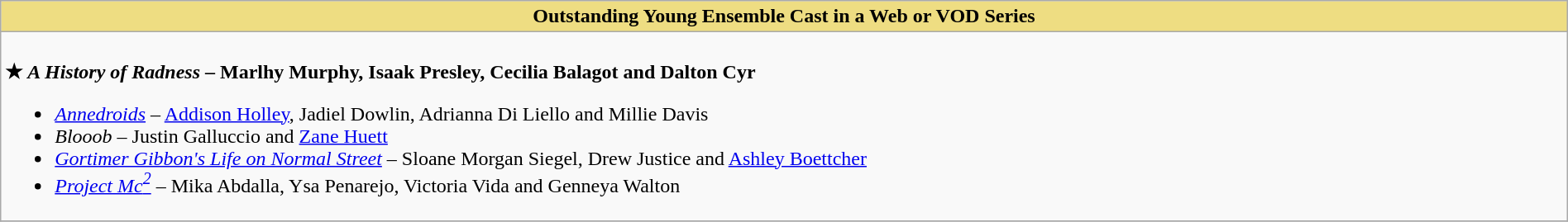<table class="wikitable" style="width:100%;">
<tr>
<th style="background:#EEDD82;">Outstanding Young Ensemble Cast in a Web or VOD Series</th>
</tr>
<tr>
<td valign="top"><br><strong>★ <em>A History of Radness</em> – Marlhy Murphy, Isaak Presley, Cecilia Balagot and Dalton Cyr</strong><ul><li><em><a href='#'>Annedroids</a></em> – <a href='#'>Addison Holley</a>, Jadiel Dowlin, Adrianna Di Liello and Millie Davis</li><li><em>Blooob</em> – Justin Galluccio and <a href='#'>Zane Huett</a></li><li><em><a href='#'>Gortimer Gibbon's Life on Normal Street</a></em> – Sloane Morgan Siegel, Drew Justice and <a href='#'>Ashley Boettcher</a></li><li><em><a href='#'>Project Mc<sup>2</sup></a></em> – Mika Abdalla, Ysa Penarejo, Victoria Vida and Genneya Walton</li></ul></td>
</tr>
<tr>
</tr>
</table>
